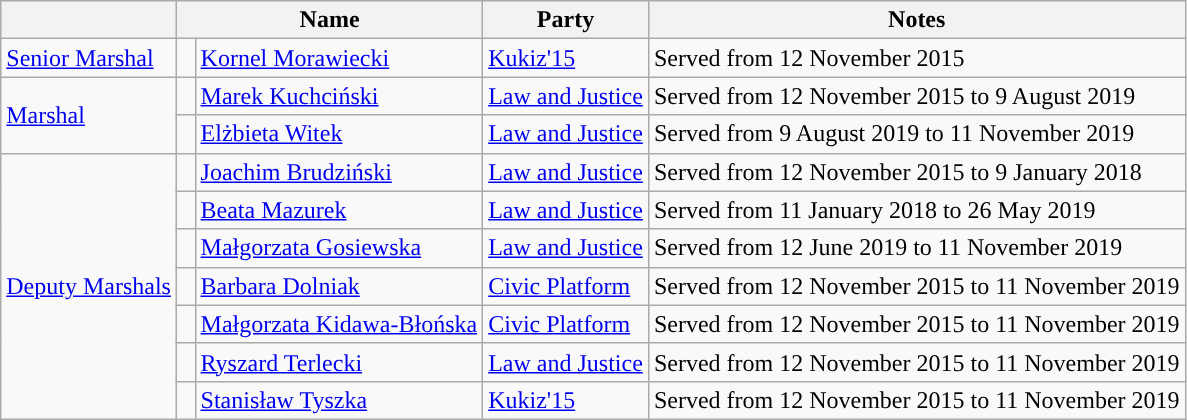<table class="wikitable">
<tr>
<th class="sortable"></th>
<th colspan=2>Name</th>
<th>Party</th>
<th>Notes</th>
</tr>
<tr>
<td><a href='#'>Senior Marshal</a></td>
<td width=5px style="background-color: "></td>
<td><a href='#'>Kornel Morawiecki</a></td>
<td><a href='#'>Kukiz'15</a></td>
<td>Served from 12 November 2015</td>
</tr>
<tr>
<td rowspan="2"><a href='#'>Marshal</a></td>
<td style="background-color: "></td>
<td><a href='#'>Marek Kuchciński</a></td>
<td><a href='#'>Law and Justice</a></td>
<td>Served from 12 November 2015 to 9 August 2019</td>
</tr>
<tr>
<td style="background-color: "></td>
<td><a href='#'>Elżbieta Witek</a></td>
<td><a href='#'>Law and Justice</a></td>
<td>Served from 9 August 2019 to 11 November 2019</td>
</tr>
<tr>
<td rowspan="7"><a href='#'>Deputy Marshals</a></td>
<td style="background-color: "></td>
<td><a href='#'>Joachim Brudziński</a></td>
<td><a href='#'>Law and Justice</a></td>
<td>Served from 12 November 2015 to 9 January 2018</td>
</tr>
<tr>
<td style="background-color: "></td>
<td><a href='#'>Beata Mazurek</a></td>
<td><a href='#'>Law and Justice</a></td>
<td>Served from 11 January 2018 to 26 May 2019</td>
</tr>
<tr>
<td style="background-color: "></td>
<td><a href='#'>Małgorzata Gosiewska</a></td>
<td><a href='#'>Law and Justice</a></td>
<td>Served from 12 June 2019 to 11 November 2019</td>
</tr>
<tr>
<td style="background-color: "></td>
<td><a href='#'>Barbara Dolniak</a></td>
<td><a href='#'>Civic Platform</a></td>
<td>Served from 12 November 2015 to 11 November 2019</td>
</tr>
<tr>
<td style="background-color: "></td>
<td><a href='#'>Małgorzata Kidawa-Błońska</a></td>
<td><a href='#'>Civic Platform</a></td>
<td>Served from 12 November 2015 to 11 November 2019</td>
</tr>
<tr>
<td style="background-color: "></td>
<td><a href='#'>Ryszard Terlecki</a></td>
<td><a href='#'>Law and Justice</a></td>
<td>Served from 12 November 2015 to 11 November 2019</td>
</tr>
<tr>
<td style="background-color: "></td>
<td><a href='#'>Stanisław Tyszka</a></td>
<td><a href='#'>Kukiz'15</a></td>
<td>Served from 12 November 2015 to 11 November 2019</td>
</tr>
</table>
